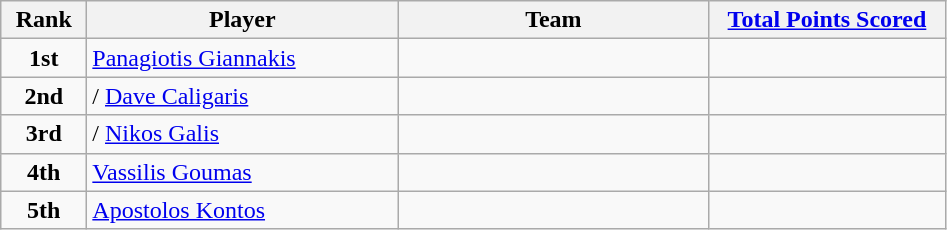<table class="wikitable sortable">
<tr>
<th style="width:50px;">Rank</th>
<th style="width:200px;">Player</th>
<th style="width:200px;">Team</th>
<th style="width:150px;"><a href='#'>Total Points Scored</a></th>
</tr>
<tr>
<td style="text-align:center;"><strong>1st</strong></td>
<td> <a href='#'>Panagiotis Giannakis</a></td>
<td></td>
<td></td>
</tr>
<tr>
<td style="text-align:center;"><strong>2nd</strong></td>
<td>/ <a href='#'>Dave Caligaris</a></td>
<td></td>
<td></td>
</tr>
<tr>
<td style="text-align:center;"><strong>3rd</strong></td>
<td>/ <a href='#'>Nikos Galis</a></td>
<td></td>
<td></td>
</tr>
<tr>
<td style="text-align:center;"><strong>4th</strong></td>
<td> <a href='#'>Vassilis Goumas</a></td>
<td></td>
<td></td>
</tr>
<tr }}>
<td style="text-align:center;"><strong>5th</strong></td>
<td> <a href='#'>Apostolos Kontos</a></td>
<td></td>
<td></td>
</tr>
</table>
